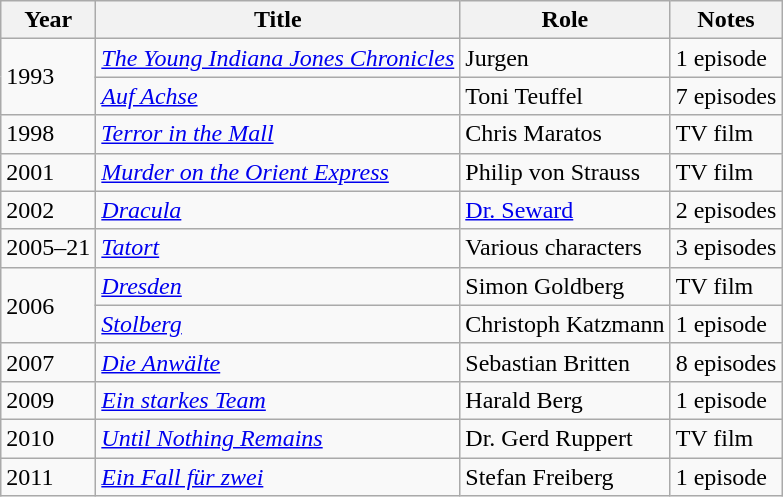<table class="wikitable sortable">
<tr>
<th>Year</th>
<th>Title</th>
<th>Role</th>
<th class="unsortable">Notes</th>
</tr>
<tr>
<td rowspan=2>1993</td>
<td><em><a href='#'>The Young Indiana Jones Chronicles</a></em></td>
<td>Jurgen</td>
<td>1 episode</td>
</tr>
<tr>
<td><em><a href='#'>Auf Achse</a></em></td>
<td>Toni Teuffel</td>
<td>7 episodes</td>
</tr>
<tr>
<td>1998</td>
<td><em><a href='#'>Terror in the Mall</a></em></td>
<td>Chris Maratos</td>
<td>TV film</td>
</tr>
<tr>
<td>2001</td>
<td><em><a href='#'>Murder on the Orient Express</a></em></td>
<td>Philip von Strauss</td>
<td>TV film</td>
</tr>
<tr>
<td>2002</td>
<td><em><a href='#'>Dracula</a></em></td>
<td><a href='#'>Dr. Seward</a></td>
<td>2 episodes</td>
</tr>
<tr>
<td>2005–21</td>
<td><em><a href='#'>Tatort</a></em></td>
<td>Various characters</td>
<td>3 episodes</td>
</tr>
<tr>
<td rowspan=2>2006</td>
<td><em><a href='#'>Dresden</a></em></td>
<td>Simon Goldberg</td>
<td>TV film</td>
</tr>
<tr>
<td><em><a href='#'>Stolberg</a></em></td>
<td>Christoph Katzmann</td>
<td>1 episode</td>
</tr>
<tr>
<td>2007</td>
<td><em><a href='#'>Die Anwälte</a></em></td>
<td>Sebastian Britten</td>
<td>8 episodes</td>
</tr>
<tr>
<td>2009</td>
<td><em><a href='#'>Ein starkes Team</a></em></td>
<td>Harald Berg</td>
<td>1 episode</td>
</tr>
<tr>
<td>2010</td>
<td><em><a href='#'>Until Nothing Remains</a></em></td>
<td>Dr. Gerd Ruppert</td>
<td>TV film</td>
</tr>
<tr>
<td>2011</td>
<td><em><a href='#'>Ein Fall für zwei</a></em></td>
<td>Stefan Freiberg</td>
<td>1 episode</td>
</tr>
</table>
